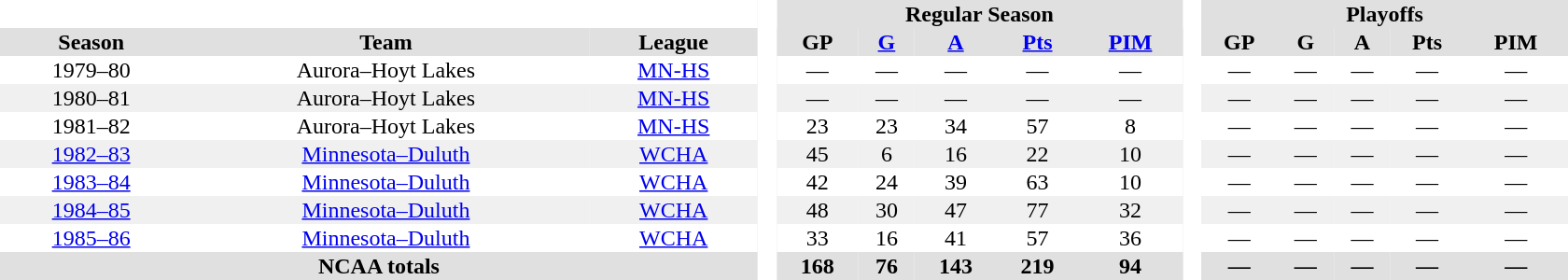<table border="0" cellpadding="1" cellspacing="0" style="text-align:center; width:70em">
<tr bgcolor="#e0e0e0">
<th colspan="3"  bgcolor="#ffffff"> </th>
<th rowspan="99" bgcolor="#ffffff"> </th>
<th colspan="5">Regular Season</th>
<th rowspan="99" bgcolor="#ffffff"> </th>
<th colspan="5">Playoffs</th>
</tr>
<tr bgcolor="#e0e0e0">
<th>Season</th>
<th>Team</th>
<th>League</th>
<th>GP</th>
<th><a href='#'>G</a></th>
<th><a href='#'>A</a></th>
<th><a href='#'>Pts</a></th>
<th><a href='#'>PIM</a></th>
<th>GP</th>
<th>G</th>
<th>A</th>
<th>Pts</th>
<th>PIM</th>
</tr>
<tr>
<td>1979–80</td>
<td>Aurora–Hoyt Lakes</td>
<td><a href='#'>MN-HS</a></td>
<td>—</td>
<td>—</td>
<td>—</td>
<td>—</td>
<td>—</td>
<td>—</td>
<td>—</td>
<td>—</td>
<td>—</td>
<td>—</td>
</tr>
<tr bgcolor="f0f0f0">
<td>1980–81</td>
<td>Aurora–Hoyt Lakes</td>
<td><a href='#'>MN-HS</a></td>
<td>—</td>
<td>—</td>
<td>—</td>
<td>—</td>
<td>—</td>
<td>—</td>
<td>—</td>
<td>—</td>
<td>—</td>
<td>—</td>
</tr>
<tr>
<td>1981–82</td>
<td>Aurora–Hoyt Lakes</td>
<td><a href='#'>MN-HS</a></td>
<td>23</td>
<td>23</td>
<td>34</td>
<td>57</td>
<td>8</td>
<td>—</td>
<td>—</td>
<td>—</td>
<td>—</td>
<td>—</td>
</tr>
<tr bgcolor="f0f0f0">
<td><a href='#'>1982–83</a></td>
<td><a href='#'>Minnesota–Duluth</a></td>
<td><a href='#'>WCHA</a></td>
<td>45</td>
<td>6</td>
<td>16</td>
<td>22</td>
<td>10</td>
<td>—</td>
<td>—</td>
<td>—</td>
<td>—</td>
<td>—</td>
</tr>
<tr>
<td><a href='#'>1983–84</a></td>
<td><a href='#'>Minnesota–Duluth</a></td>
<td><a href='#'>WCHA</a></td>
<td>42</td>
<td>24</td>
<td>39</td>
<td>63</td>
<td>10</td>
<td>—</td>
<td>—</td>
<td>—</td>
<td>—</td>
<td>—</td>
</tr>
<tr bgcolor="f0f0f0">
<td><a href='#'>1984–85</a></td>
<td><a href='#'>Minnesota–Duluth</a></td>
<td><a href='#'>WCHA</a></td>
<td>48</td>
<td>30</td>
<td>47</td>
<td>77</td>
<td>32</td>
<td>—</td>
<td>—</td>
<td>—</td>
<td>—</td>
<td>—</td>
</tr>
<tr>
<td><a href='#'>1985–86</a></td>
<td><a href='#'>Minnesota–Duluth</a></td>
<td><a href='#'>WCHA</a></td>
<td>33</td>
<td>16</td>
<td>41</td>
<td>57</td>
<td>36</td>
<td>—</td>
<td>—</td>
<td>—</td>
<td>—</td>
<td>—</td>
</tr>
<tr bgcolor="#e0e0e0">
<th colspan="3">NCAA totals</th>
<th>168</th>
<th>76</th>
<th>143</th>
<th>219</th>
<th>94</th>
<th>—</th>
<th>—</th>
<th>—</th>
<th>—</th>
<th>—</th>
</tr>
</table>
